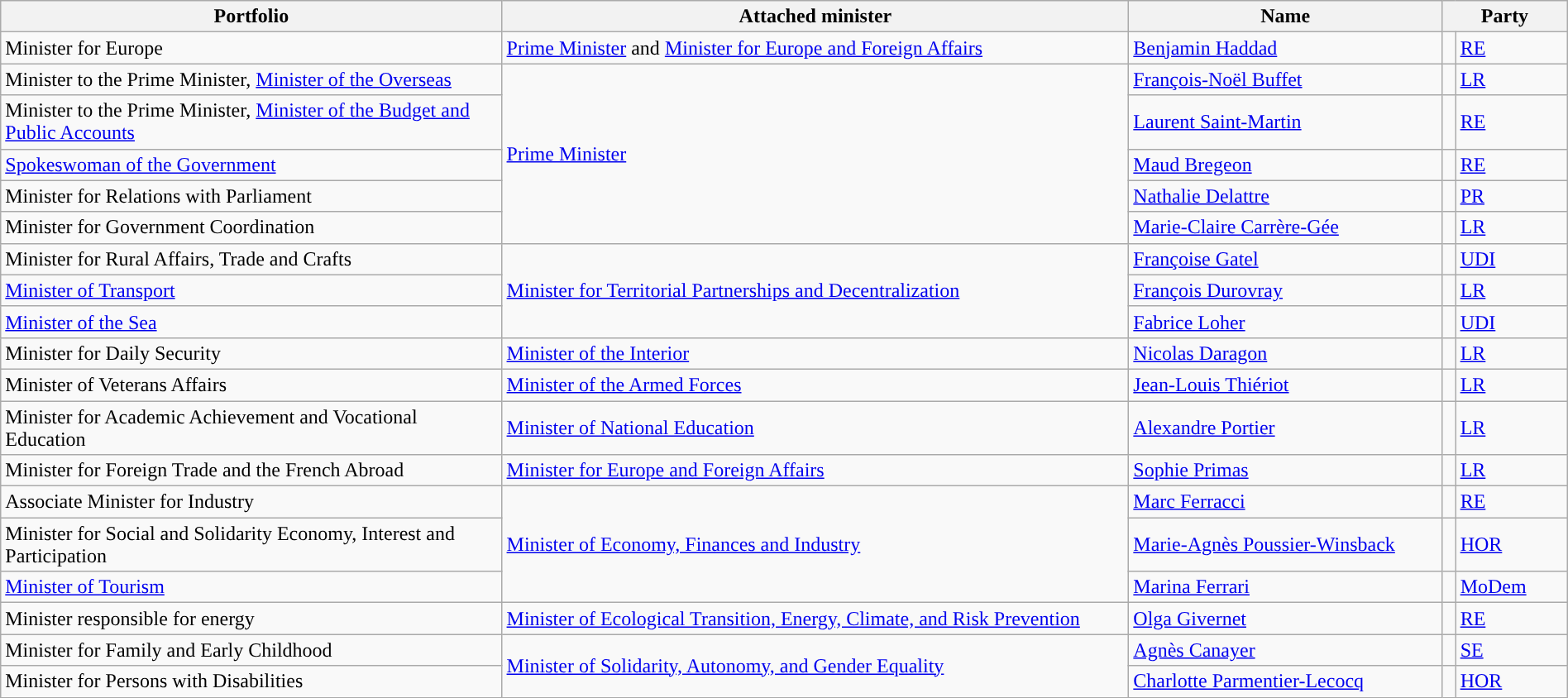<table class="wikitable" style="width:100%">
<tr>
<th>Portfolio</th>
<th style="width:40%">Attached minister</th>
<th style="width:20%">Name</th>
<th style="width:8%" colspan="2">Party</th>
</tr>
<tr>
<td>Minister for Europe</td>
<td><a href='#'>Prime Minister</a> and <a href='#'>Minister for Europe and Foreign Affairs</a></td>
<td><a href='#'>Benjamin Haddad</a></td>
<td style="background :"></td>
<td><a href='#'>RE</a></td>
</tr>
<tr>
<td>Minister to the Prime Minister, <a href='#'>Minister of the Overseas</a></td>
<td rowspan="5"><a href='#'>Prime Minister</a></td>
<td><a href='#'>François-Noël Buffet</a></td>
<td style="background:"></td>
<td><a href='#'>LR</a></td>
</tr>
<tr>
<td>Minister to the Prime Minister, <a href='#'>Minister of the Budget and Public Accounts</a></td>
<td><a href='#'>Laurent Saint-Martin</a></td>
<td style="background:"></td>
<td><a href='#'>RE</a></td>
</tr>
<tr>
<td><a href='#'>Spokeswoman of the Government</a></td>
<td><a href='#'>Maud Bregeon</a></td>
<td style="background:"></td>
<td><a href='#'>RE</a></td>
</tr>
<tr>
<td>Minister for Relations with Parliament</td>
<td><a href='#'>Nathalie Delattre</a></td>
<td style="background:"></td>
<td><a href='#'>PR</a></td>
</tr>
<tr>
<td>Minister for Government Coordination</td>
<td><a href='#'>Marie-Claire Carrère-Gée</a></td>
<td style="background:"></td>
<td><a href='#'>LR</a></td>
</tr>
<tr>
<td>Minister for Rural Affairs, Trade and Crafts</td>
<td rowspan= "3"><a href='#'>Minister for Territorial Partnerships and Decentralization</a></td>
<td><a href='#'>Françoise Gatel</a></td>
<td style="background:"></td>
<td><a href='#'>UDI</a></td>
</tr>
<tr>
<td><a href='#'>Minister of Transport</a></td>
<td><a href='#'>François Durovray</a></td>
<td style="background:"></td>
<td><a href='#'>LR</a></td>
</tr>
<tr>
<td><a href='#'>Minister of the Sea</a></td>
<td><a href='#'>Fabrice Loher</a></td>
<td style="background:"></td>
<td><a href='#'>UDI</a></td>
</tr>
<tr>
<td>Minister for Daily Security</td>
<td><a href='#'>Minister of the Interior</a></td>
<td><a href='#'>Nicolas Daragon</a></td>
<td style="background:"></td>
<td><a href='#'>LR</a></td>
</tr>
<tr>
<td>Minister of Veterans Affairs</td>
<td><a href='#'>Minister of the Armed Forces</a></td>
<td><a href='#'>Jean-Louis Thiériot</a></td>
<td style="background:"></td>
<td><a href='#'>LR</a></td>
</tr>
<tr>
<td>Minister for Academic Achievement and Vocational Education</td>
<td><a href='#'>Minister of National Education</a></td>
<td><a href='#'>Alexandre Portier</a></td>
<td style="background:"></td>
<td><a href='#'>LR</a></td>
</tr>
<tr>
<td>Minister for Foreign Trade and the French Abroad</td>
<td><a href='#'>Minister for Europe and Foreign Affairs</a></td>
<td><a href='#'>Sophie Primas</a></td>
<td style="background:"></td>
<td><a href='#'>LR</a></td>
</tr>
<tr>
<td>Associate Minister for Industry</td>
<td rowspan ="3"><a href='#'>Minister of Economy, Finances and Industry</a></td>
<td><a href='#'>Marc Ferracci</a></td>
<td style="background:"></td>
<td><a href='#'>RE</a></td>
</tr>
<tr>
<td>Minister for Social and Solidarity Economy, Interest and Participation</td>
<td><a href='#'>Marie-Agnès Poussier-Winsback</a></td>
<td style="background:"></td>
<td><a href='#'>HOR</a></td>
</tr>
<tr>
<td><a href='#'>Minister of Tourism</a></td>
<td><a href='#'>Marina Ferrari</a></td>
<td style="background:"></td>
<td><a href='#'>MoDem</a></td>
</tr>
<tr>
<td>Minister responsible for energy</td>
<td><a href='#'>Minister of Ecological Transition, Energy, Climate, and Risk Prevention</a></td>
<td><a href='#'>Olga Givernet</a></td>
<td style="background:"></td>
<td><a href='#'>RE</a></td>
</tr>
<tr>
<td>Minister for Family and Early Childhood</td>
<td rowspan= "2"><a href='#'>Minister of Solidarity, Autonomy, and Gender Equality</a></td>
<td><a href='#'>Agnès Canayer</a></td>
<td style="background:"></td>
<td><a href='#'>SE</a></td>
</tr>
<tr>
<td>Minister for Persons with Disabilities</td>
<td><a href='#'>Charlotte Parmentier-Lecocq</a></td>
<td style="background:"></td>
<td><a href='#'>HOR</a></td>
</tr>
</table>
